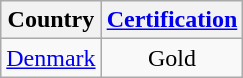<table class="wikitable" border="1">
<tr>
<th>Country</th>
<th><a href='#'>Certification</a></th>
</tr>
<tr>
<td><a href='#'>Denmark</a></td>
<td style="text-align:center;">Gold</td>
</tr>
</table>
